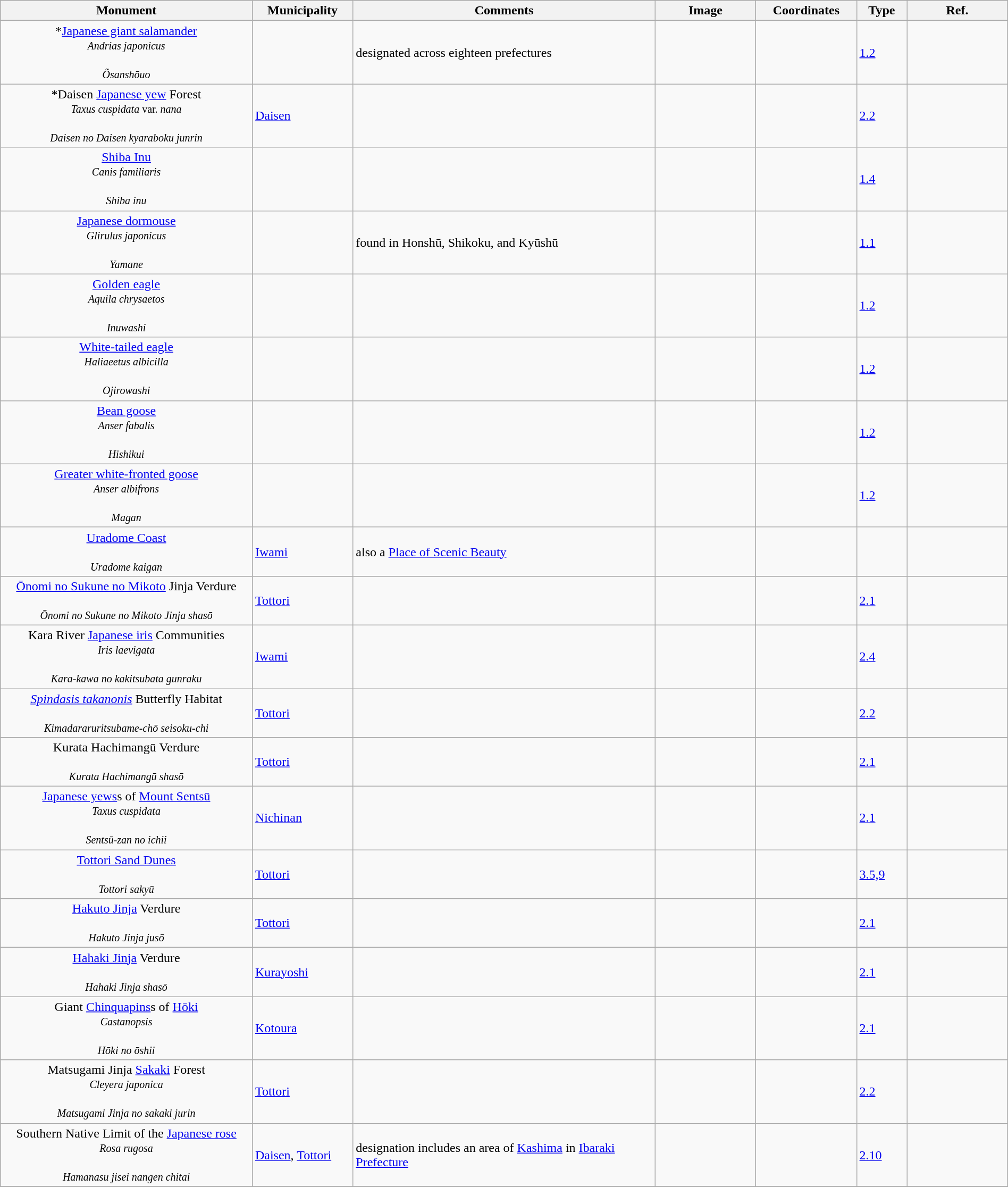<table class="wikitable sortable"  style="width:100%;">
<tr>
<th width="25%" align="left">Monument</th>
<th width="10%" align="left">Municipality</th>
<th width="30%" align="left" class="unsortable">Comments</th>
<th width="10%" align="left" class="unsortable">Image</th>
<th width="10%" align="left" class="unsortable">Coordinates</th>
<th width="5%" align="left">Type</th>
<th width="10%" align="left" class="unsortable">Ref.</th>
</tr>
<tr>
<td align="center">*<a href='#'>Japanese giant salamander</a><br><small><em>Andrias japonicus</em></small><br><br><small><em>Õsanshōuo</em></small></td>
<td></td>
<td>designated across eighteen prefectures</td>
<td></td>
<td></td>
<td><a href='#'>1.2</a></td>
<td></td>
</tr>
<tr>
<td align="center">*Daisen <a href='#'>Japanese yew</a> Forest<br><small><em>Taxus cuspidata </em>var.<em> nana</em></small><br><br><small><em>Daisen no Daisen kyaraboku junrin</em></small></td>
<td><a href='#'>Daisen</a></td>
<td></td>
<td></td>
<td></td>
<td><a href='#'>2.2</a></td>
<td></td>
</tr>
<tr>
<td align="center"><a href='#'>Shiba Inu</a><br><small><em>Canis familiaris</em></small><br><br><small><em>Shiba inu</em></small></td>
<td></td>
<td></td>
<td></td>
<td></td>
<td><a href='#'>1.4</a></td>
<td></td>
</tr>
<tr>
<td align="center"><a href='#'>Japanese dormouse</a><br><small><em>Glirulus japonicus</em></small><br><br><small><em>Yamane</em></small></td>
<td></td>
<td>found in Honshū, Shikoku, and Kyūshū</td>
<td></td>
<td></td>
<td><a href='#'>1.1</a></td>
<td></td>
</tr>
<tr>
<td align="center"><a href='#'>Golden eagle</a><br><small><em>Aquila chrysaetos</em></small><br><br><small><em>Inuwashi</em></small></td>
<td></td>
<td></td>
<td></td>
<td></td>
<td><a href='#'>1.2</a></td>
<td></td>
</tr>
<tr>
<td align="center"><a href='#'>White-tailed eagle</a><br><small><em>Haliaeetus albicilla</em></small><br><br><small><em>Ojirowashi</em></small></td>
<td></td>
<td></td>
<td></td>
<td></td>
<td><a href='#'>1.2</a></td>
<td></td>
</tr>
<tr>
<td align="center"><a href='#'>Bean goose</a><br><small><em>Anser fabalis</em></small><br><br><small><em>Hishikui</em></small></td>
<td></td>
<td></td>
<td></td>
<td></td>
<td><a href='#'>1.2</a></td>
<td></td>
</tr>
<tr>
<td align="center"><a href='#'>Greater white-fronted goose</a><br><small><em>Anser albifrons</em></small><br><br><small><em>Magan</em></small></td>
<td></td>
<td></td>
<td></td>
<td></td>
<td><a href='#'>1.2</a></td>
<td></td>
</tr>
<tr>
<td align="center"><a href='#'>Uradome Coast</a><br><br><small><em>Uradome kaigan</em></small></td>
<td><a href='#'>Iwami</a></td>
<td>also a <a href='#'>Place of Scenic Beauty</a></td>
<td></td>
<td></td>
<td></td>
<td></td>
</tr>
<tr>
<td align="center"><a href='#'>Ōnomi no Sukune no Mikoto</a> Jinja Verdure<br><br><small><em>Ōnomi no Sukune no Mikoto Jinja shasō</em></small></td>
<td><a href='#'>Tottori</a></td>
<td></td>
<td></td>
<td></td>
<td><a href='#'>2.1</a></td>
<td></td>
</tr>
<tr>
<td align="center">Kara River <a href='#'>Japanese iris</a> Communities<br><small><em>Iris laevigata</em></small><br><br><small><em>Kara-kawa no kakitsubata gunraku</em></small></td>
<td><a href='#'>Iwami</a></td>
<td></td>
<td></td>
<td></td>
<td><a href='#'>2.4</a></td>
<td></td>
</tr>
<tr>
<td align="center"><em><a href='#'>Spindasis takanonis</a></em> Butterfly Habitat<br><br><small><em>Kimadararuritsubame-chō seisoku-chi</em></small></td>
<td><a href='#'>Tottori</a></td>
<td></td>
<td></td>
<td></td>
<td><a href='#'>2.2</a></td>
<td></td>
</tr>
<tr>
<td align="center">Kurata Hachimangū Verdure<br><br><small><em>Kurata Hachimangū shasō</em></small></td>
<td><a href='#'>Tottori</a></td>
<td></td>
<td></td>
<td></td>
<td><a href='#'>2.1</a></td>
<td></td>
</tr>
<tr>
<td align="center"><a href='#'>Japanese yews</a>s of <a href='#'>Mount Sentsū</a><br><small><em>Taxus cuspidata</em></small><br><br><small><em>Sentsū-zan no ichii</em></small></td>
<td><a href='#'>Nichinan</a></td>
<td></td>
<td></td>
<td></td>
<td><a href='#'>2.1</a></td>
<td></td>
</tr>
<tr>
<td align="center"><a href='#'>Tottori Sand Dunes</a><br><br><small><em>Tottori sakyū</em></small></td>
<td><a href='#'>Tottori</a></td>
<td></td>
<td></td>
<td></td>
<td><a href='#'>3.5,9</a></td>
<td></td>
</tr>
<tr>
<td align="center"><a href='#'>Hakuto Jinja</a> Verdure<br><br><small><em>Hakuto Jinja jusō</em></small></td>
<td><a href='#'>Tottori</a></td>
<td></td>
<td></td>
<td></td>
<td><a href='#'>2.1</a></td>
<td></td>
</tr>
<tr>
<td align="center"><a href='#'>Hahaki Jinja</a> Verdure<br><br><small><em>Hahaki Jinja shasō</em></small></td>
<td><a href='#'>Kurayoshi</a></td>
<td></td>
<td></td>
<td></td>
<td><a href='#'>2.1</a></td>
<td></td>
</tr>
<tr>
<td align="center">Giant <a href='#'>Chinquapins</a>s of <a href='#'>Hōki</a><br><small><em>Castanopsis </em></small><br><br><small><em>Hōki no ōshii</em></small></td>
<td><a href='#'>Kotoura</a></td>
<td></td>
<td></td>
<td></td>
<td><a href='#'>2.1</a></td>
<td></td>
</tr>
<tr>
<td align="center">Matsugami Jinja <a href='#'>Sakaki</a> Forest<br><small><em>Cleyera japonica </em></small><br><br><small><em>Matsugami Jinja no sakaki jurin</em></small></td>
<td><a href='#'>Tottori</a></td>
<td></td>
<td></td>
<td></td>
<td><a href='#'>2.2</a></td>
<td></td>
</tr>
<tr>
<td align="center">Southern Native Limit of the <a href='#'>Japanese rose</a><br><small><em>Rosa rugosa</em></small><br><br><small><em>Hamanasu jisei nangen chitai</em></small></td>
<td><a href='#'>Daisen</a>, <a href='#'>Tottori</a></td>
<td>designation includes an area of <a href='#'>Kashima</a> in <a href='#'>Ibaraki Prefecture</a></td>
<td></td>
<td></td>
<td><a href='#'>2.10</a></td>
<td></td>
</tr>
<tr>
</tr>
</table>
